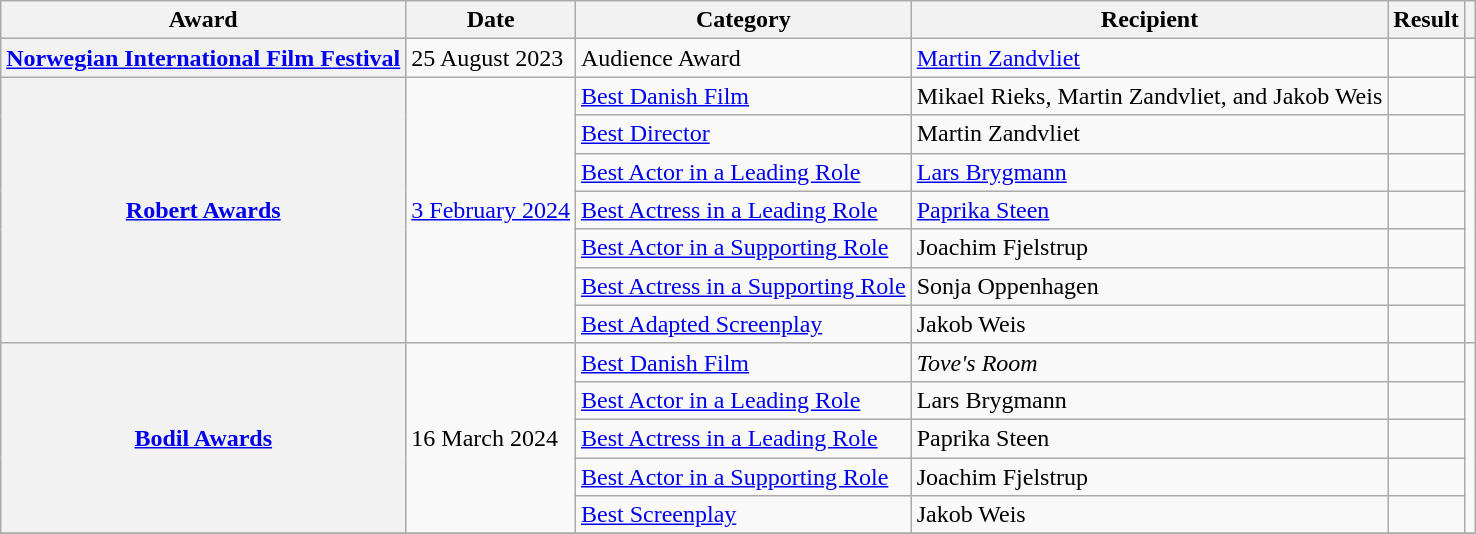<table class="wikitable sortable plainrowheaders">
<tr>
<th scope="col">Award</th>
<th scope="col">Date</th>
<th scope="col">Category</th>
<th scope="col">Recipient</th>
<th scope="col">Result</th>
<th scope="col" class="unsortable"></th>
</tr>
<tr>
<th scope="row"><a href='#'>Norwegian International Film Festival</a></th>
<td>25 August 2023</td>
<td>Audience Award</td>
<td><a href='#'>Martin Zandvliet</a></td>
<td></td>
<td align="center"></td>
</tr>
<tr>
<th scope="row" rowspan="7"><a href='#'>Robert Awards</a></th>
<td rowspan="7"><a href='#'>3 February 2024</a></td>
<td><a href='#'>Best Danish Film</a></td>
<td>Mikael Rieks, Martin Zandvliet, and Jakob Weis</td>
<td></td>
<td rowspan="7" align="center"></td>
</tr>
<tr>
<td><a href='#'>Best Director</a></td>
<td>Martin Zandvliet</td>
<td></td>
</tr>
<tr>
<td><a href='#'>Best Actor in a Leading Role</a></td>
<td><a href='#'>Lars Brygmann</a></td>
<td></td>
</tr>
<tr>
<td><a href='#'>Best Actress in a Leading Role</a></td>
<td><a href='#'>Paprika Steen</a></td>
<td></td>
</tr>
<tr>
<td><a href='#'>Best Actor in a Supporting Role</a></td>
<td>Joachim Fjelstrup</td>
<td></td>
</tr>
<tr>
<td><a href='#'>Best Actress in a Supporting Role</a></td>
<td>Sonja Oppenhagen</td>
<td></td>
</tr>
<tr>
<td><a href='#'>Best Adapted Screenplay</a></td>
<td>Jakob Weis</td>
<td></td>
</tr>
<tr>
<th scope="row" rowspan="5"><a href='#'>Bodil Awards</a></th>
<td rowspan="5">16 March 2024</td>
<td><a href='#'>Best Danish Film</a></td>
<td><em>Tove's Room</em></td>
<td></td>
<td align="center" rowspan="5"></td>
</tr>
<tr>
<td><a href='#'>Best Actor in a Leading Role</a></td>
<td>Lars Brygmann</td>
<td></td>
</tr>
<tr>
<td><a href='#'>Best Actress in a Leading Role</a></td>
<td>Paprika Steen</td>
<td></td>
</tr>
<tr>
<td><a href='#'>Best Actor in a Supporting Role</a></td>
<td>Joachim Fjelstrup</td>
<td></td>
</tr>
<tr>
<td><a href='#'>Best Screenplay</a></td>
<td>Jakob Weis</td>
<td></td>
</tr>
<tr>
</tr>
</table>
